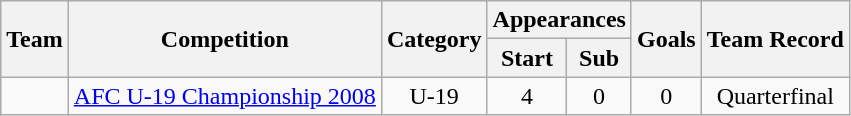<table class="wikitable" style="text-align: center;">
<tr>
<th rowspan="2">Team</th>
<th rowspan="2">Competition</th>
<th rowspan="2">Category</th>
<th colspan="2">Appearances</th>
<th rowspan="2">Goals</th>
<th rowspan="2">Team Record</th>
</tr>
<tr>
<th>Start</th>
<th>Sub</th>
</tr>
<tr>
<td align="left"></td>
<td align="left"><a href='#'>AFC U-19 Championship 2008</a></td>
<td>U-19</td>
<td>4</td>
<td>0</td>
<td>0</td>
<td>Quarterfinal</td>
</tr>
</table>
